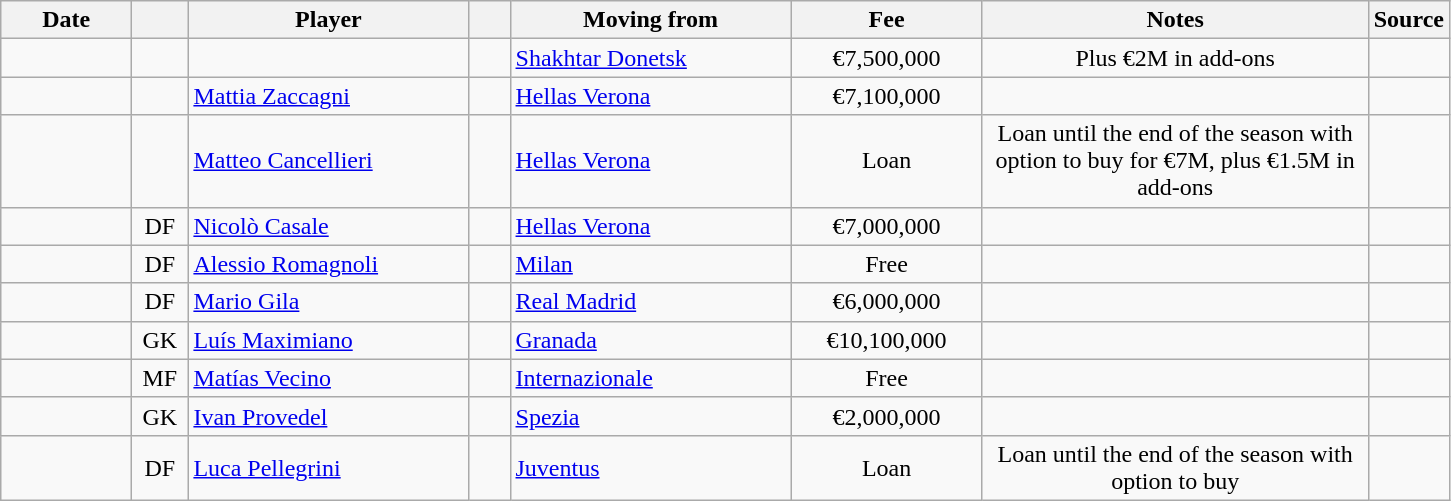<table class="wikitable sortable">
<tr>
<th style="width:80px;">Date</th>
<th style="width:30px;"></th>
<th style="width:180px;">Player</th>
<th style="width:20px;"></th>
<th style="width:180px;">Moving from</th>
<th style="width:120px;" class="unsortable">Fee</th>
<th style="width:250px;" class="unsortable">Notes</th>
<th style="width:20px;">Source</th>
</tr>
<tr>
<td></td>
<td align=center></td>
<td></td>
<td align=center></td>
<td> <a href='#'>Shakhtar Donetsk</a></td>
<td align=center>€7,500,000</td>
<td align=center>Plus €2M in add-ons</td>
<td></td>
</tr>
<tr>
<td></td>
<td align=center></td>
<td> <a href='#'>Mattia Zaccagni</a></td>
<td align=center></td>
<td> <a href='#'>Hellas Verona</a></td>
<td align=center>€7,100,000</td>
<td></td>
<td></td>
</tr>
<tr>
<td></td>
<td align=center></td>
<td> <a href='#'>Matteo Cancellieri</a></td>
<td align=center></td>
<td> <a href='#'>Hellas Verona</a></td>
<td align=center>Loan</td>
<td align=center>Loan until the end of the season with option to buy for €7M, plus €1.5M in add-ons</td>
<td></td>
</tr>
<tr>
<td></td>
<td align=center>DF</td>
<td> <a href='#'>Nicolò Casale</a></td>
<td align=center></td>
<td> <a href='#'>Hellas Verona</a></td>
<td align=center>€7,000,000</td>
<td></td>
<td></td>
</tr>
<tr>
<td></td>
<td align=center>DF</td>
<td> <a href='#'>Alessio Romagnoli</a></td>
<td align=center></td>
<td> <a href='#'>Milan</a></td>
<td align=center>Free</td>
<td></td>
<td></td>
</tr>
<tr>
<td></td>
<td align=center>DF</td>
<td> <a href='#'>Mario Gila</a></td>
<td align=center></td>
<td> <a href='#'>Real Madrid</a></td>
<td align=center>€6,000,000</td>
<td></td>
<td></td>
</tr>
<tr>
<td></td>
<td align=center>GK</td>
<td> <a href='#'>Luís Maximiano</a></td>
<td align=center></td>
<td> <a href='#'>Granada</a></td>
<td align=center>€10,100,000</td>
<td></td>
<td></td>
</tr>
<tr>
<td></td>
<td align=center>MF</td>
<td> <a href='#'>Matías Vecino</a></td>
<td align=center></td>
<td> <a href='#'>Internazionale</a></td>
<td align=center>Free</td>
<td></td>
<td></td>
</tr>
<tr>
<td></td>
<td align=center>GK</td>
<td> <a href='#'>Ivan Provedel</a></td>
<td align=center></td>
<td> <a href='#'>Spezia</a></td>
<td align=center>€2,000,000</td>
<td></td>
<td></td>
</tr>
<tr>
<td></td>
<td align=center>DF</td>
<td> <a href='#'>Luca Pellegrini</a></td>
<td align=center></td>
<td> <a href='#'>Juventus</a></td>
<td align=center>Loan</td>
<td align=center>Loan until the end of the season with option to buy</td>
<td></td>
</tr>
</table>
